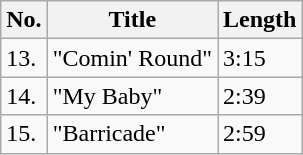<table class="wikitable">
<tr>
<th><strong>No.</strong></th>
<th><strong>Title</strong></th>
<th><strong>Length</strong></th>
</tr>
<tr>
<td>13.</td>
<td>"Comin' Round"</td>
<td>3:15</td>
</tr>
<tr>
<td>14.</td>
<td>"My Baby"</td>
<td>2:39</td>
</tr>
<tr>
<td>15.</td>
<td>"Barricade"</td>
<td>2:59</td>
</tr>
</table>
